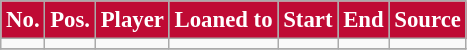<table class="wikitable sortable" style="text-align:center; font-size:95%; text-align:left;">
<tr>
<th style="background:#BF0A34; color:#FFFFFF">No.</th>
<th style="background:#BF0A34; color:#FFFFFF">Pos.</th>
<th style="background:#BF0A34; color:#FFFFFF">Player</th>
<th style="background:#BF0A34; color:#FFFFFF">Loaned to</th>
<th style="background:#BF0A34; color:#FFFFFF">Start</th>
<th style="background:#BF0A34; color:#FFFFFF">End</th>
<th style="background:#BF0A34; color:#FFFFFF">Source</th>
</tr>
<tr>
<td></td>
<td></td>
<td></td>
<td></td>
<td></td>
<td></td>
<td></td>
</tr>
<tr>
</tr>
</table>
